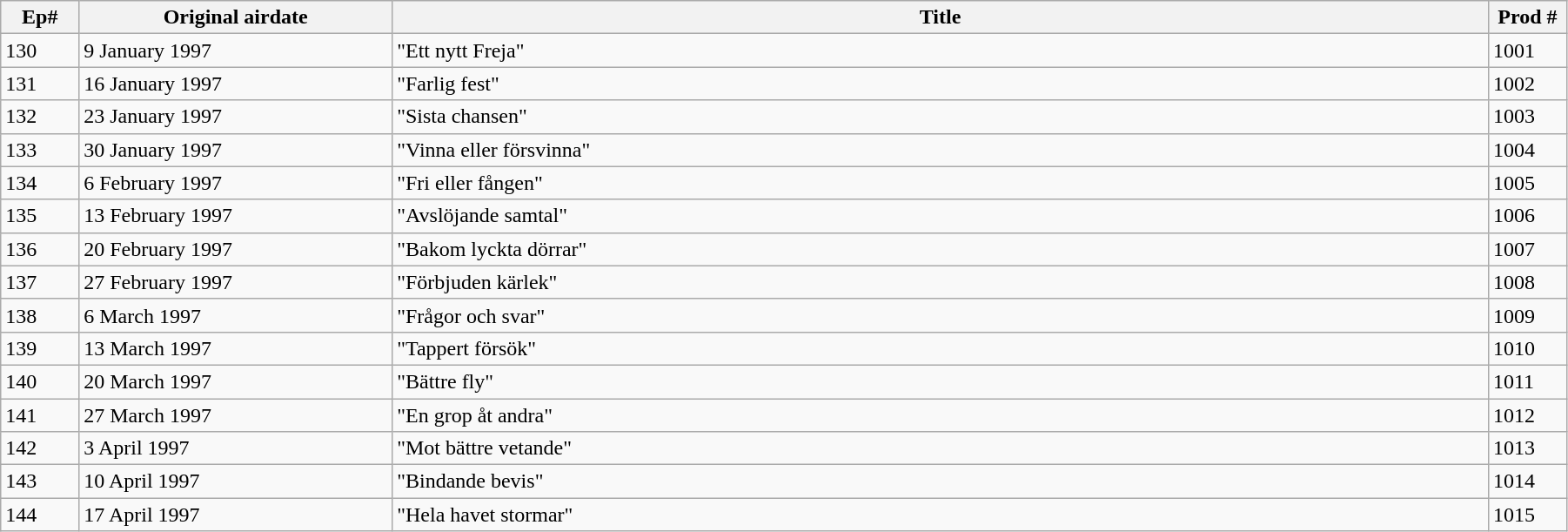<table class="wikitable" width=95%>
<tr>
<th width=5%>Ep#</th>
<th width=20%>Original airdate</th>
<th>Title</th>
<th width=5%>Prod #</th>
</tr>
<tr>
<td>130</td>
<td>9 January 1997</td>
<td>"Ett nytt Freja"</td>
<td>1001</td>
</tr>
<tr>
<td>131</td>
<td>16 January 1997</td>
<td>"Farlig fest"</td>
<td>1002</td>
</tr>
<tr>
<td>132</td>
<td>23 January 1997</td>
<td>"Sista chansen"</td>
<td>1003</td>
</tr>
<tr>
<td>133</td>
<td>30 January 1997</td>
<td>"Vinna eller försvinna"</td>
<td>1004</td>
</tr>
<tr>
<td>134</td>
<td>6 February 1997</td>
<td>"Fri eller fången"</td>
<td>1005</td>
</tr>
<tr>
<td>135</td>
<td>13 February 1997</td>
<td>"Avslöjande samtal"</td>
<td>1006</td>
</tr>
<tr>
<td>136</td>
<td>20 February 1997</td>
<td>"Bakom lyckta dörrar"</td>
<td>1007</td>
</tr>
<tr>
<td>137</td>
<td>27 February 1997</td>
<td>"Förbjuden kärlek"</td>
<td>1008</td>
</tr>
<tr>
<td>138</td>
<td>6 March 1997</td>
<td>"Frågor och svar"</td>
<td>1009</td>
</tr>
<tr>
<td>139</td>
<td>13 March 1997</td>
<td>"Tappert försök"</td>
<td>1010</td>
</tr>
<tr>
<td>140</td>
<td>20 March 1997</td>
<td>"Bättre fly"</td>
<td>1011</td>
</tr>
<tr>
<td>141</td>
<td>27 March 1997</td>
<td>"En grop åt andra"</td>
<td>1012</td>
</tr>
<tr>
<td>142</td>
<td>3 April 1997</td>
<td>"Mot bättre vetande"</td>
<td>1013</td>
</tr>
<tr>
<td>143</td>
<td>10 April 1997</td>
<td>"Bindande bevis"</td>
<td>1014</td>
</tr>
<tr>
<td>144</td>
<td>17 April 1997</td>
<td>"Hela havet stormar"</td>
<td>1015</td>
</tr>
</table>
